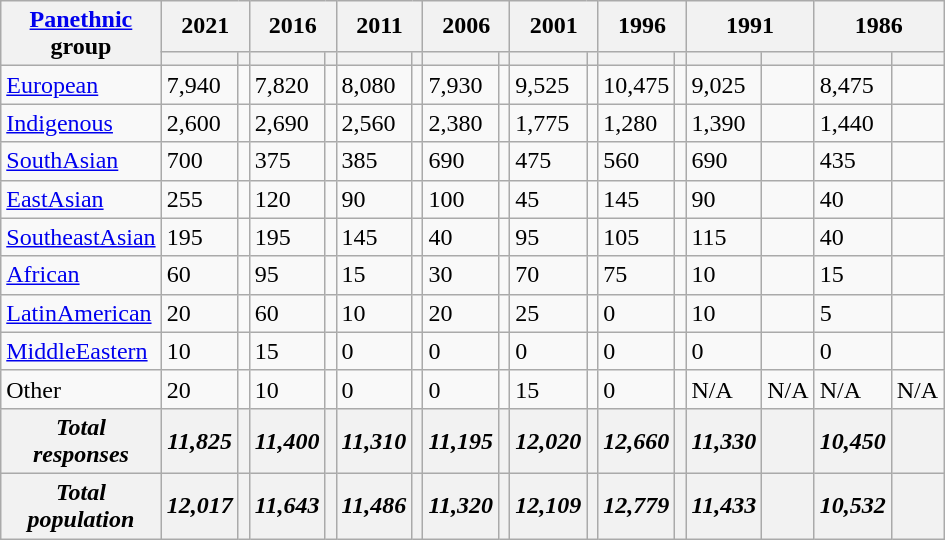<table class="wikitable">
<tr>
<th rowspan="2"><a href='#'>Panethnic</a><br>group</th>
<th colspan="2">2021</th>
<th colspan="2">2016</th>
<th colspan="2">2011</th>
<th colspan="2">2006</th>
<th colspan="2">2001</th>
<th colspan="2">1996</th>
<th colspan="2">1991</th>
<th colspan="2">1986</th>
</tr>
<tr>
<th><a href='#'></a></th>
<th></th>
<th></th>
<th></th>
<th></th>
<th></th>
<th></th>
<th></th>
<th></th>
<th></th>
<th></th>
<th></th>
<th></th>
<th></th>
<th></th>
<th></th>
</tr>
<tr>
<td><a href='#'>European</a></td>
<td>7,940</td>
<td></td>
<td>7,820</td>
<td></td>
<td>8,080</td>
<td></td>
<td>7,930</td>
<td></td>
<td>9,525</td>
<td></td>
<td>10,475</td>
<td></td>
<td>9,025</td>
<td></td>
<td>8,475</td>
<td></td>
</tr>
<tr>
<td><a href='#'>Indigenous</a></td>
<td>2,600</td>
<td></td>
<td>2,690</td>
<td></td>
<td>2,560</td>
<td></td>
<td>2,380</td>
<td></td>
<td>1,775</td>
<td></td>
<td>1,280</td>
<td></td>
<td>1,390</td>
<td></td>
<td>1,440</td>
<td></td>
</tr>
<tr>
<td><a href='#'>SouthAsian</a></td>
<td>700</td>
<td></td>
<td>375</td>
<td></td>
<td>385</td>
<td></td>
<td>690</td>
<td></td>
<td>475</td>
<td></td>
<td>560</td>
<td></td>
<td>690</td>
<td></td>
<td>435</td>
<td></td>
</tr>
<tr>
<td><a href='#'>EastAsian</a></td>
<td>255</td>
<td></td>
<td>120</td>
<td></td>
<td>90</td>
<td></td>
<td>100</td>
<td></td>
<td>45</td>
<td></td>
<td>145</td>
<td></td>
<td>90</td>
<td></td>
<td>40</td>
<td></td>
</tr>
<tr>
<td><a href='#'>SoutheastAsian</a></td>
<td>195</td>
<td></td>
<td>195</td>
<td></td>
<td>145</td>
<td></td>
<td>40</td>
<td></td>
<td>95</td>
<td></td>
<td>105</td>
<td></td>
<td>115</td>
<td></td>
<td>40</td>
<td></td>
</tr>
<tr>
<td><a href='#'>African</a></td>
<td>60</td>
<td></td>
<td>95</td>
<td></td>
<td>15</td>
<td></td>
<td>30</td>
<td></td>
<td>70</td>
<td></td>
<td>75</td>
<td></td>
<td>10</td>
<td></td>
<td>15</td>
<td></td>
</tr>
<tr>
<td><a href='#'>LatinAmerican</a></td>
<td>20</td>
<td></td>
<td>60</td>
<td></td>
<td>10</td>
<td></td>
<td>20</td>
<td></td>
<td>25</td>
<td></td>
<td>0</td>
<td></td>
<td>10</td>
<td></td>
<td>5</td>
<td></td>
</tr>
<tr>
<td><a href='#'>MiddleEastern</a></td>
<td>10</td>
<td></td>
<td>15</td>
<td></td>
<td>0</td>
<td></td>
<td>0</td>
<td></td>
<td>0</td>
<td></td>
<td>0</td>
<td></td>
<td>0</td>
<td></td>
<td>0</td>
<td></td>
</tr>
<tr>
<td>Other</td>
<td>20</td>
<td></td>
<td>10</td>
<td></td>
<td>0</td>
<td></td>
<td>0</td>
<td></td>
<td>15</td>
<td></td>
<td>0</td>
<td></td>
<td>N/A</td>
<td>N/A</td>
<td>N/A</td>
<td>N/A</td>
</tr>
<tr>
<th><em>Total<br>responses</em></th>
<th><em>11,825</em></th>
<th><em></em></th>
<th><em>11,400</em></th>
<th><em></em></th>
<th><em>11,310</em></th>
<th><em></em></th>
<th><em>11,195</em></th>
<th><em></em></th>
<th><em>12,020</em></th>
<th><em></em></th>
<th><em>12,660</em></th>
<th><em></em></th>
<th><em>11,330</em></th>
<th><em></em></th>
<th><em>10,450</em></th>
<th><em></em></th>
</tr>
<tr>
<th><em>Total<br>population</em></th>
<th><em>12,017</em></th>
<th><em></em></th>
<th><em>11,643</em></th>
<th><em></em></th>
<th><em>11,486</em></th>
<th><em></em></th>
<th><em>11,320</em></th>
<th><em></em></th>
<th><em>12,109</em></th>
<th><em></em></th>
<th><em>12,779</em></th>
<th><em></em></th>
<th><em>11,433</em></th>
<th><em></em></th>
<th><em>10,532</em></th>
<th><em></em></th>
</tr>
</table>
